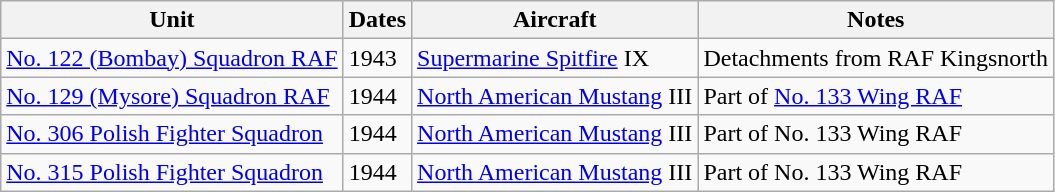<table class="wikitable">
<tr>
<th>Unit</th>
<th>Dates</th>
<th>Aircraft</th>
<th>Notes</th>
</tr>
<tr>
<td><a href='#'>No. 122 (Bombay) Squadron RAF</a></td>
<td>1943</td>
<td><a href='#'>Supermarine Spitfire</a> IX</td>
<td>Detachments from RAF Kingsnorth</td>
</tr>
<tr>
<td><a href='#'>No. 129 (Mysore) Squadron RAF</a></td>
<td>1944</td>
<td><a href='#'>North American Mustang</a> III</td>
<td> Part of <a href='#'>No. 133 Wing RAF</a></td>
</tr>
<tr>
<td><a href='#'>No. 306 Polish Fighter Squadron</a></td>
<td>1944</td>
<td><a href='#'>North American Mustang</a> III</td>
<td> Part of No. 133 Wing RAF</td>
</tr>
<tr>
<td><a href='#'>No. 315 Polish Fighter Squadron</a></td>
<td>1944</td>
<td><a href='#'>North American Mustang</a> III</td>
<td> Part of No. 133 Wing RAF</td>
</tr>
</table>
